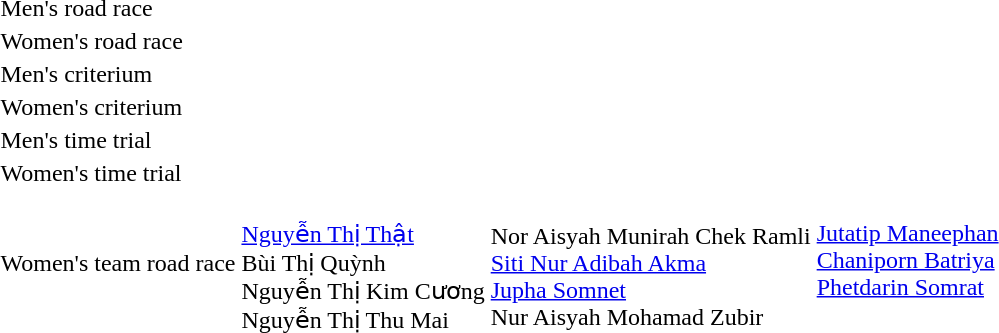<table>
<tr>
<td>Men's road race</td>
<td></td>
<td></td>
<td></td>
</tr>
<tr>
<td>Women's road race</td>
<td></td>
<td></td>
<td></td>
</tr>
<tr>
<td>Men's criterium</td>
<td></td>
<td></td>
<td></td>
</tr>
<tr>
<td>Women's criterium</td>
<td></td>
<td></td>
<td nowrap></td>
</tr>
<tr>
<td>Men's time trial</td>
<td nowrap></td>
<td></td>
<td></td>
</tr>
<tr>
<td>Women's time trial</td>
<td></td>
<td></td>
<td></td>
</tr>
<tr>
<td>Women's team road race</td>
<td><br><a href='#'>Nguyễn Thị Thật</a><br>Bùi Thị Quỳnh<br>Nguyễn Thị Kim Cương<br>Nguyễn Thị Thu Mai</td>
<td nowrap><br>Nor Aisyah Munirah Chek Ramli<br><a href='#'>Siti Nur Adibah Akma</a><br><a href='#'>Jupha Somnet</a><br>Nur Aisyah Mohamad Zubir</td>
<td valign=top><br><a href='#'>Jutatip Maneephan</a><br><a href='#'>Chaniporn Batriya</a><br><a href='#'>Phetdarin Somrat</a></td>
</tr>
</table>
